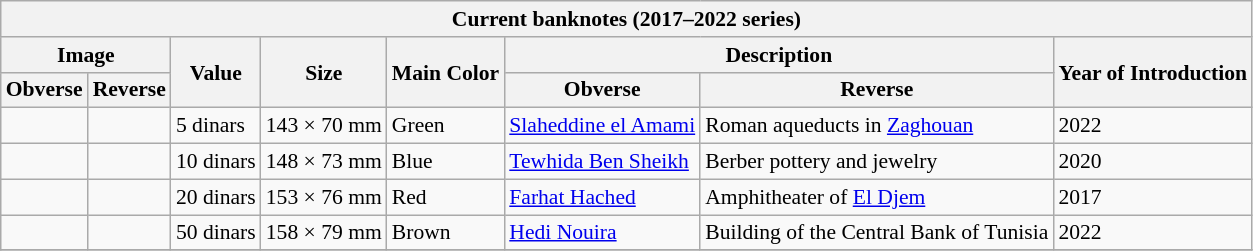<table class="wikitable" style="font-size: 90%">
<tr>
<th colspan="8">Current banknotes (2017–2022 series)</th>
</tr>
<tr>
<th colspan="2">Image</th>
<th rowspan="2">Value</th>
<th rowspan="2">Size</th>
<th rowspan="2">Main Color</th>
<th colspan="2">Description</th>
<th rowspan="2">Year of Introduction</th>
</tr>
<tr>
<th>Obverse</th>
<th>Reverse</th>
<th>Obverse</th>
<th>Reverse</th>
</tr>
<tr>
<td></td>
<td></td>
<td>5 dinars</td>
<td>143 × 70 mm</td>
<td>Green</td>
<td><a href='#'>Slaheddine el Amami</a></td>
<td>Roman aqueducts in <a href='#'>Zaghouan</a></td>
<td>2022</td>
</tr>
<tr>
<td></td>
<td></td>
<td>10 dinars</td>
<td>148 × 73 mm</td>
<td>Blue</td>
<td><a href='#'>Tewhida Ben Sheikh</a></td>
<td>Berber pottery and jewelry</td>
<td>2020</td>
</tr>
<tr>
<td></td>
<td></td>
<td>20 dinars</td>
<td>153 × 76 mm</td>
<td>Red</td>
<td><a href='#'>Farhat Hached</a></td>
<td>Amphitheater of <a href='#'>El Djem</a></td>
<td>2017</td>
</tr>
<tr>
<td></td>
<td></td>
<td>50 dinars</td>
<td>158 × 79 mm</td>
<td>Brown</td>
<td><a href='#'>Hedi Nouira</a></td>
<td>Building of the Central Bank of Tunisia</td>
<td>2022</td>
</tr>
<tr>
</tr>
</table>
